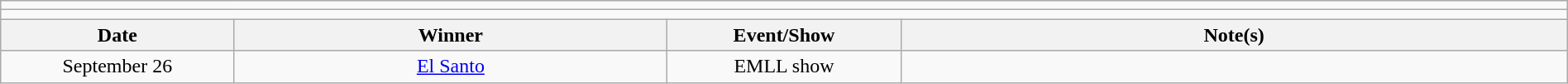<table class="wikitable" style="text-align:center; width:100%;">
<tr>
<td colspan=5></td>
</tr>
<tr>
<td colspan=5><strong></strong></td>
</tr>
<tr>
<th width=14%>Date</th>
<th width=26%>Winner</th>
<th width=14%>Event/Show</th>
<th width=40%>Note(s)</th>
</tr>
<tr>
<td>September 26</td>
<td><a href='#'>El Santo</a></td>
<td>EMLL show</td>
<td align=left></td>
</tr>
</table>
